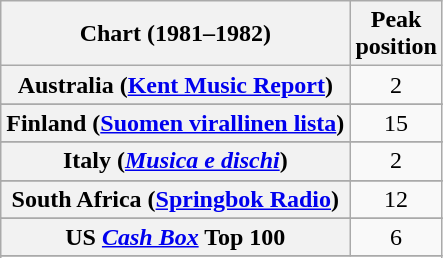<table class="wikitable sortable plainrowheaders" style="text-align:center">
<tr>
<th>Chart (1981–1982)</th>
<th>Peak<br>position</th>
</tr>
<tr>
<th scope="row">Australia (<a href='#'>Kent Music Report</a>)</th>
<td>2</td>
</tr>
<tr>
</tr>
<tr>
</tr>
<tr>
<th scope="row">Finland (<a href='#'>Suomen virallinen lista</a>)</th>
<td>15</td>
</tr>
<tr>
</tr>
<tr>
<th scope="row">Italy (<em><a href='#'>Musica e dischi</a></em>)</th>
<td>2</td>
</tr>
<tr>
</tr>
<tr>
</tr>
<tr>
</tr>
<tr>
</tr>
<tr>
<th scope="row">South Africa (<a href='#'>Springbok Radio</a>)</th>
<td>12</td>
</tr>
<tr>
</tr>
<tr>
</tr>
<tr>
<th scope="row">US <em><a href='#'>Cash Box</a></em> Top 100</th>
<td>6</td>
</tr>
<tr>
</tr>
<tr>
</tr>
</table>
